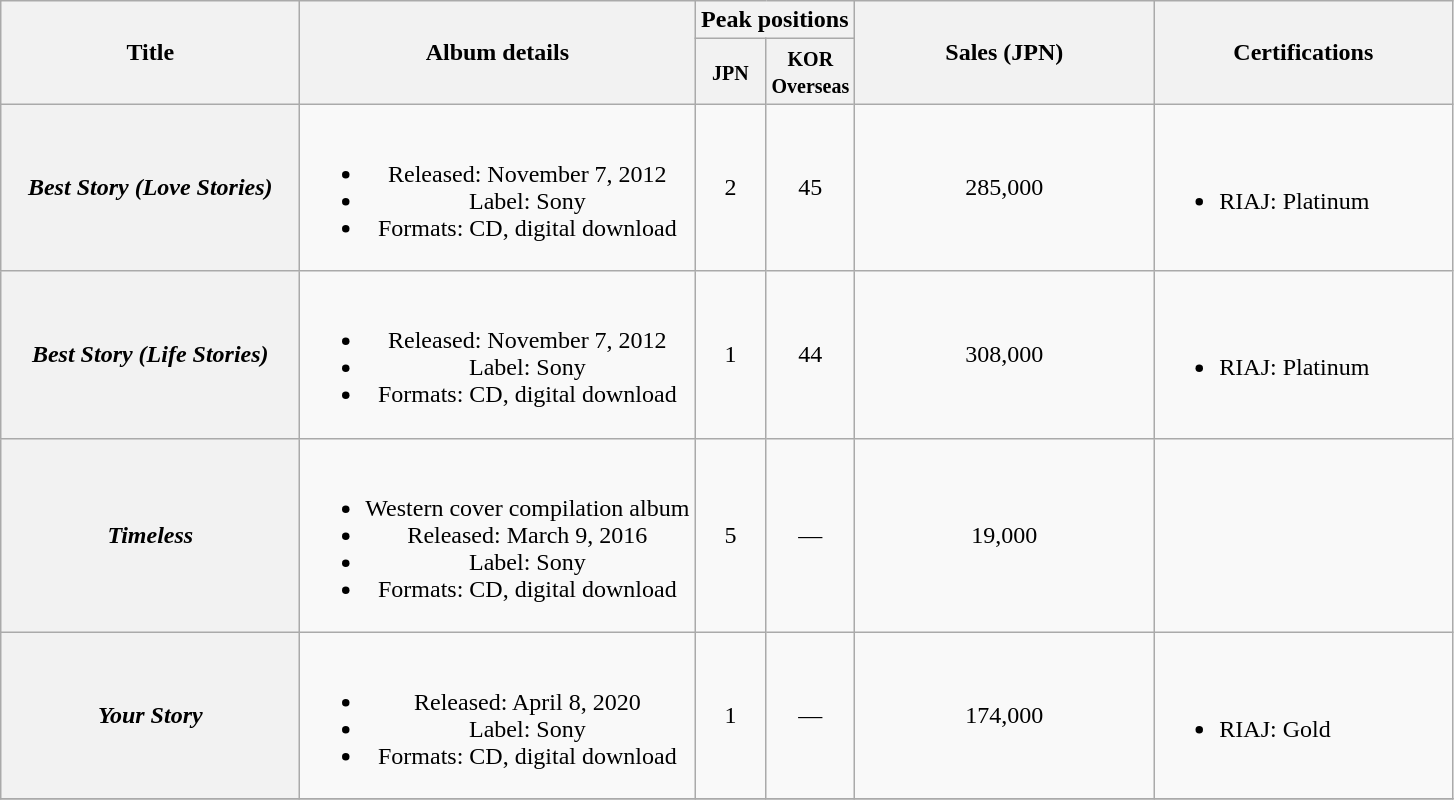<table class="wikitable plainrowheaders" style="text-align:center;">
<tr>
<th style="width:12em;" rowspan="2">Title</th>
<th style="width:16em;" rowspan="2">Album details</th>
<th colspan="2">Peak positions</th>
<th style="width:12em;" rowspan="2">Sales (JPN)</th>
<th style="width:12em;" rowspan="2">Certifications</th>
</tr>
<tr>
<th style="width:2.5em;"><small>JPN</small><br></th>
<th style="width:2.5em;"><small>KOR<br>Overseas</small><br></th>
</tr>
<tr>
<th scope="row"><em>Best Story (Love Stories)</em></th>
<td><br><ul><li>Released: November 7, 2012 </li><li>Label: Sony</li><li>Formats: CD, digital download</li></ul></td>
<td>2</td>
<td>45</td>
<td>285,000</td>
<td align="left"><br><ul><li>RIAJ: Platinum</li></ul></td>
</tr>
<tr>
<th scope="row"><em>Best Story (Life Stories)</em></th>
<td><br><ul><li>Released: November 7, 2012 </li><li>Label: Sony</li><li>Formats: CD, digital download</li></ul></td>
<td>1</td>
<td>44</td>
<td>308,000</td>
<td align="left"><br><ul><li>RIAJ: Platinum</li></ul></td>
</tr>
<tr>
<th scope="row"><em>Timeless</em></th>
<td><br><ul><li>Western cover compilation album</li><li>Released: March 9, 2016 </li><li>Label: Sony</li><li>Formats: CD, digital download</li></ul></td>
<td>5</td>
<td>—</td>
<td>19,000</td>
<td align="left"></td>
</tr>
<tr>
<th scope="row"><em>Your Story</em></th>
<td><br><ul><li>Released: April 8, 2020 </li><li>Label: Sony</li><li>Formats: CD, digital download</li></ul></td>
<td>1</td>
<td>—</td>
<td>174,000</td>
<td align="left"><br><ul><li>RIAJ: Gold</li></ul></td>
</tr>
<tr>
</tr>
</table>
